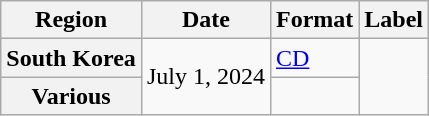<table class="wikitable plainrowheaders">
<tr>
<th scope="col">Region</th>
<th scope="col">Date</th>
<th scope="col">Format</th>
<th scope="col">Label</th>
</tr>
<tr>
<th scope="row">South Korea</th>
<td rowspan="2">July 1, 2024</td>
<td><a href='#'>CD</a></td>
<td rowspan="2"></td>
</tr>
<tr>
<th scope="row">Various </th>
<td></td>
</tr>
</table>
